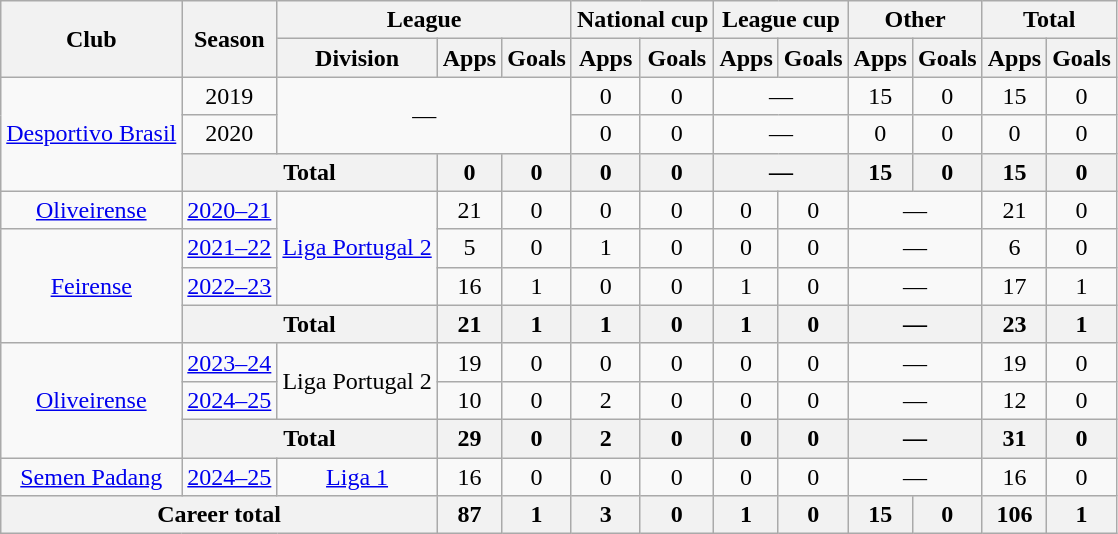<table class="wikitable" style="text-align: center">
<tr>
<th rowspan="2">Club</th>
<th rowspan="2">Season</th>
<th colspan="3">League</th>
<th colspan="2">National cup</th>
<th colspan="2">League cup</th>
<th colspan="2">Other</th>
<th colspan="2">Total</th>
</tr>
<tr>
<th>Division</th>
<th>Apps</th>
<th>Goals</th>
<th>Apps</th>
<th>Goals</th>
<th>Apps</th>
<th>Goals</th>
<th>Apps</th>
<th>Goals</th>
<th>Apps</th>
<th>Goals</th>
</tr>
<tr>
<td rowspan="3"><a href='#'>Desportivo Brasil</a></td>
<td>2019</td>
<td rowspan="2" colspan="3">—</td>
<td>0</td>
<td>0</td>
<td colspan="2">—</td>
<td>15</td>
<td>0</td>
<td>15</td>
<td>0</td>
</tr>
<tr>
<td>2020</td>
<td>0</td>
<td>0</td>
<td colspan="2">—</td>
<td>0</td>
<td>0</td>
<td>0</td>
<td>0</td>
</tr>
<tr>
<th colspan="2"><strong>Total</strong></th>
<th>0</th>
<th>0</th>
<th>0</th>
<th>0</th>
<th colspan="2">—</th>
<th>15</th>
<th>0</th>
<th>15</th>
<th>0</th>
</tr>
<tr>
<td><a href='#'>Oliveirense</a></td>
<td><a href='#'>2020–21</a></td>
<td rowspan="3"><a href='#'>Liga Portugal 2</a></td>
<td>21</td>
<td>0</td>
<td>0</td>
<td>0</td>
<td>0</td>
<td>0</td>
<td colspan="2">—</td>
<td>21</td>
<td>0</td>
</tr>
<tr>
<td rowspan="3"><a href='#'>Feirense</a></td>
<td><a href='#'>2021–22</a></td>
<td>5</td>
<td>0</td>
<td>1</td>
<td>0</td>
<td>0</td>
<td>0</td>
<td colspan="2">—</td>
<td>6</td>
<td>0</td>
</tr>
<tr>
<td><a href='#'>2022–23</a></td>
<td>16</td>
<td>1</td>
<td>0</td>
<td>0</td>
<td>1</td>
<td>0</td>
<td colspan="2">—</td>
<td>17</td>
<td>1</td>
</tr>
<tr>
<th colspan="2">Total</th>
<th>21</th>
<th>1</th>
<th>1</th>
<th>0</th>
<th>1</th>
<th>0</th>
<th colspan="2">—</th>
<th>23</th>
<th>1</th>
</tr>
<tr>
<td rowspan="3"><a href='#'>Oliveirense</a></td>
<td><a href='#'>2023–24</a></td>
<td rowspan="2">Liga Portugal 2</td>
<td>19</td>
<td>0</td>
<td>0</td>
<td>0</td>
<td>0</td>
<td>0</td>
<td colspan="2">—</td>
<td>19</td>
<td>0</td>
</tr>
<tr>
<td><a href='#'>2024–25</a></td>
<td>10</td>
<td>0</td>
<td>2</td>
<td>0</td>
<td>0</td>
<td>0</td>
<td colspan="2">—</td>
<td>12</td>
<td>0</td>
</tr>
<tr>
<th colspan="2">Total</th>
<th>29</th>
<th>0</th>
<th>2</th>
<th>0</th>
<th>0</th>
<th>0</th>
<th colspan="2">—</th>
<th>31</th>
<th>0</th>
</tr>
<tr>
<td rowspan="1"><a href='#'>Semen Padang</a></td>
<td><a href='#'>2024–25</a></td>
<td rowspan="1"><a href='#'>Liga 1</a></td>
<td>16</td>
<td>0</td>
<td>0</td>
<td>0</td>
<td>0</td>
<td>0</td>
<td colspan="2">—</td>
<td>16</td>
<td>0</td>
</tr>
<tr>
<th colspan="3"><strong>Career total</strong></th>
<th>87</th>
<th>1</th>
<th>3</th>
<th>0</th>
<th>1</th>
<th>0</th>
<th>15</th>
<th>0</th>
<th>106</th>
<th>1</th>
</tr>
</table>
